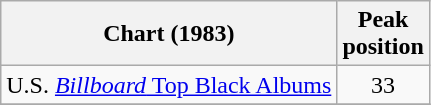<table class="wikitable">
<tr>
<th>Chart (1983)</th>
<th>Peak<br>position</th>
</tr>
<tr>
<td>U.S. <a href='#'><em>Billboard</em> Top Black Albums</a></td>
<td align="center">33</td>
</tr>
<tr>
</tr>
</table>
